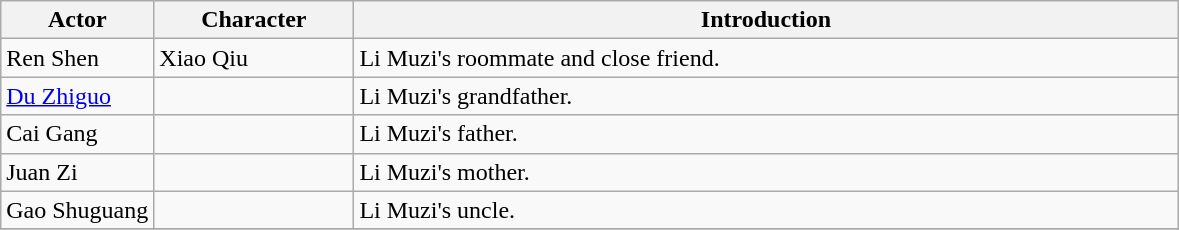<table class="wikitable">
<tr>
<th style="width:13%">Actor</th>
<th style="width:17%">Character</th>
<th>Introduction</th>
</tr>
<tr>
<td>Ren Shen</td>
<td>Xiao Qiu</td>
<td>Li Muzi's roommate and close friend.</td>
</tr>
<tr>
<td><a href='#'>Du Zhiguo</a></td>
<td></td>
<td>Li Muzi's grandfather.</td>
</tr>
<tr>
<td>Cai Gang</td>
<td></td>
<td>Li Muzi's father.</td>
</tr>
<tr>
<td>Juan Zi</td>
<td></td>
<td>Li Muzi's mother.</td>
</tr>
<tr>
<td>Gao Shuguang</td>
<td></td>
<td>Li Muzi's uncle.</td>
</tr>
<tr>
</tr>
</table>
